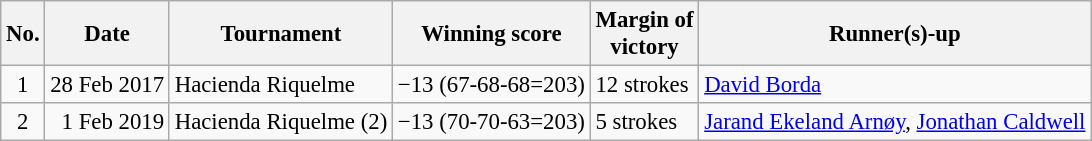<table class="wikitable" style="font-size:95%;">
<tr>
<th>No.</th>
<th>Date</th>
<th>Tournament</th>
<th>Winning score</th>
<th>Margin of<br>victory</th>
<th>Runner(s)-up</th>
</tr>
<tr>
<td align=center>1</td>
<td align=right>28 Feb 2017</td>
<td>Hacienda Riquelme</td>
<td>−13 (67-68-68=203)</td>
<td>12 strokes</td>
<td> <a href='#'>David Borda</a></td>
</tr>
<tr>
<td align=center>2</td>
<td align=right>1 Feb 2019</td>
<td>Hacienda Riquelme (2)</td>
<td>−13 (70-70-63=203)</td>
<td>5 strokes</td>
<td> <a href='#'>Jarand Ekeland Arnøy</a>,  <a href='#'>Jonathan Caldwell</a></td>
</tr>
</table>
